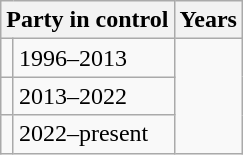<table class="wikitable">
<tr>
<th colspan="2">Party in control</th>
<th>Years</th>
</tr>
<tr>
<td></td>
<td>1996–2013</td>
</tr>
<tr>
<td></td>
<td>2013–2022</td>
</tr>
<tr>
<td></td>
<td>2022–present</td>
</tr>
</table>
